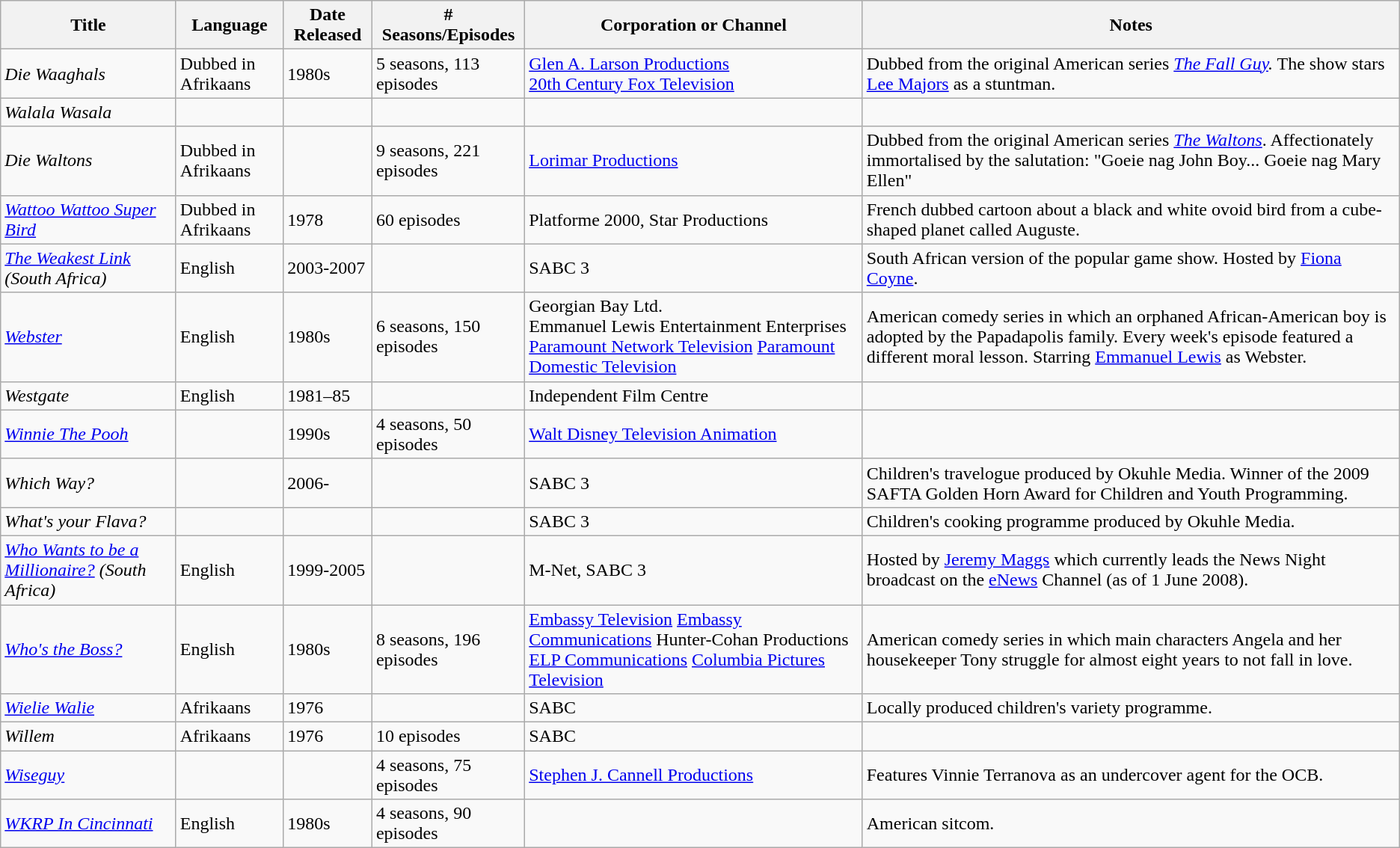<table class="wikitable sortable">
<tr>
<th>Title</th>
<th>Language</th>
<th>Date Released</th>
<th># Seasons/Episodes</th>
<th>Corporation or Channel</th>
<th>Notes</th>
</tr>
<tr>
<td><em>Die Waaghals</em></td>
<td>Dubbed in Afrikaans</td>
<td>1980s</td>
<td>5 seasons, 113 episodes</td>
<td><a href='#'>Glen A. Larson Productions</a><br><a href='#'>20th Century Fox Television</a></td>
<td>Dubbed from the original American series <em><a href='#'>The Fall Guy</a>.</em> The show stars <a href='#'>Lee Majors</a> as a stuntman.</td>
</tr>
<tr>
<td><em>Walala Wasala</em></td>
<td></td>
<td></td>
<td></td>
<td></td>
<td></td>
</tr>
<tr>
<td><em>Die Waltons</em></td>
<td>Dubbed in Afrikaans</td>
<td></td>
<td>9 seasons, 221 episodes</td>
<td><a href='#'>Lorimar Productions</a></td>
<td>Dubbed from the original American series <em><a href='#'>The Waltons</a></em>. Affectionately immortalised by the salutation: "Goeie nag John Boy... Goeie nag Mary Ellen"</td>
</tr>
<tr>
<td><em><a href='#'>Wattoo Wattoo Super Bird</a></em></td>
<td>Dubbed in Afrikaans</td>
<td>1978</td>
<td>60 episodes</td>
<td>Platforme 2000, Star Productions</td>
<td>French dubbed cartoon about a black and white ovoid bird from a cube-shaped planet called Auguste.</td>
</tr>
<tr>
<td><em><a href='#'>The Weakest Link</a> (South Africa)</em></td>
<td>English</td>
<td>2003-2007</td>
<td></td>
<td>SABC 3</td>
<td>South African version of the popular game show. Hosted by <a href='#'>Fiona Coyne</a>.</td>
</tr>
<tr>
<td><em><a href='#'>Webster</a></em></td>
<td>English</td>
<td>1980s</td>
<td>6 seasons, 150 episodes</td>
<td>Georgian Bay Ltd.<br>Emmanuel Lewis Entertainment Enterprises
<a href='#'>Paramount Network Television</a> <a href='#'>Paramount Domestic Television</a></td>
<td>American comedy series in which an orphaned African-American boy is adopted by the Papadapolis family. Every week's episode featured a different moral lesson. Starring <a href='#'>Emmanuel Lewis</a> as Webster.</td>
</tr>
<tr>
<td><em>Westgate</em></td>
<td>English</td>
<td>1981–85</td>
<td></td>
<td>Independent Film Centre</td>
<td></td>
</tr>
<tr>
<td><em><a href='#'>Winnie The Pooh</a></em></td>
<td></td>
<td>1990s</td>
<td>4 seasons, 50 episodes</td>
<td><a href='#'>Walt Disney Television Animation</a></td>
<td></td>
</tr>
<tr>
<td><em>Which Way?</em></td>
<td></td>
<td>2006-</td>
<td></td>
<td>SABC 3</td>
<td>Children's travelogue produced by Okuhle Media. Winner of the 2009 SAFTA Golden Horn Award for Children and Youth Programming.</td>
</tr>
<tr>
<td><em>What's your Flava?</em></td>
<td></td>
<td></td>
<td></td>
<td>SABC 3</td>
<td>Children's cooking programme produced by Okuhle Media.</td>
</tr>
<tr>
<td><em><a href='#'>Who Wants to be a Millionaire?</a> (South Africa)</em></td>
<td>English</td>
<td>1999-2005</td>
<td></td>
<td>M-Net, SABC 3</td>
<td>Hosted by <a href='#'>Jeremy Maggs</a> which currently leads the News Night broadcast on the <a href='#'>eNews</a> Channel (as of 1 June 2008).</td>
</tr>
<tr>
<td><em><a href='#'>Who's the Boss?</a></em></td>
<td>English</td>
<td>1980s</td>
<td>8 seasons, 196 episodes</td>
<td><a href='#'>Embassy Television</a> <a href='#'>Embassy Communications</a> Hunter-Cohan Productions<br><a href='#'>ELP Communications</a>
<a href='#'>Columbia Pictures Television</a></td>
<td>American comedy series in which main characters Angela and her housekeeper Tony struggle for almost eight years to not fall in love.</td>
</tr>
<tr>
<td><em><a href='#'>Wielie Walie</a></em></td>
<td>Afrikaans</td>
<td>1976</td>
<td></td>
<td>SABC</td>
<td>Locally produced children's variety programme.</td>
</tr>
<tr>
<td><em>Willem</em></td>
<td>Afrikaans</td>
<td>1976</td>
<td>10 episodes</td>
<td>SABC</td>
<td></td>
</tr>
<tr>
<td><em><a href='#'>Wiseguy</a></em></td>
<td></td>
<td></td>
<td>4 seasons, 75 episodes</td>
<td><a href='#'>Stephen J. Cannell Productions</a></td>
<td>Features Vinnie Terranova as an undercover agent for the OCB.</td>
</tr>
<tr>
<td><em><a href='#'>WKRP In Cincinnati</a></em></td>
<td>English</td>
<td>1980s</td>
<td>4 seasons, 90 episodes</td>
<td></td>
<td>American sitcom.</td>
</tr>
</table>
